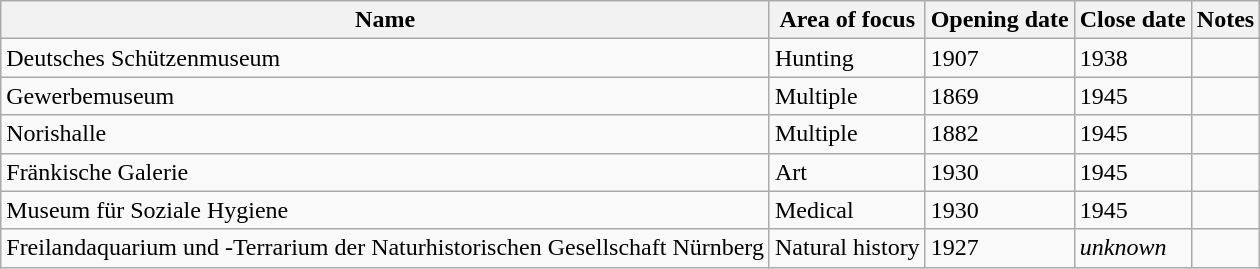<table class="wikitable sortable">
<tr>
<th>Name</th>
<th>Area of focus</th>
<th>Opening date</th>
<th>Close date</th>
<th>Notes</th>
</tr>
<tr>
<td>Deutsches Schützenmuseum</td>
<td>Hunting</td>
<td>1907</td>
<td>1938</td>
<td></td>
</tr>
<tr>
<td>Gewerbemuseum</td>
<td>Multiple</td>
<td>1869</td>
<td>1945</td>
<td></td>
</tr>
<tr>
<td>Norishalle</td>
<td>Multiple</td>
<td>1882</td>
<td>1945</td>
<td></td>
</tr>
<tr>
<td>Fränkische Galerie</td>
<td>Art</td>
<td>1930</td>
<td>1945</td>
<td></td>
</tr>
<tr>
<td>Museum für Soziale Hygiene</td>
<td>Medical</td>
<td>1930</td>
<td>1945</td>
<td></td>
</tr>
<tr>
<td>Freilandaquarium und -Terrarium der Naturhistorischen Gesellschaft Nürnberg</td>
<td>Natural history</td>
<td>1927</td>
<td><em>unknown</em></td>
<td></td>
</tr>
</table>
